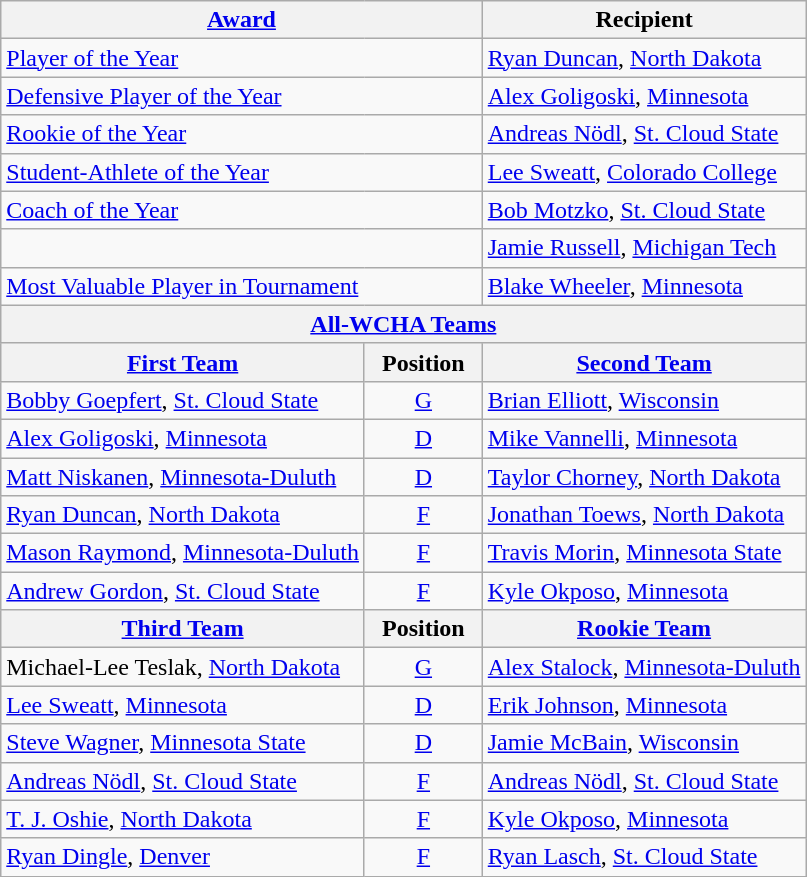<table class="wikitable">
<tr>
<th colspan=2><a href='#'>Award</a></th>
<th>Recipient</th>
</tr>
<tr>
<td colspan=2><a href='#'>Player of the Year</a></td>
<td><a href='#'>Ryan Duncan</a>, <a href='#'>North Dakota</a></td>
</tr>
<tr>
<td colspan=2><a href='#'>Defensive Player of the Year</a></td>
<td><a href='#'>Alex Goligoski</a>, <a href='#'>Minnesota</a></td>
</tr>
<tr>
<td colspan=2><a href='#'>Rookie of the Year</a></td>
<td><a href='#'>Andreas Nödl</a>, <a href='#'>St. Cloud State</a></td>
</tr>
<tr>
<td colspan=2><a href='#'>Student-Athlete of the Year</a></td>
<td><a href='#'>Lee Sweatt</a>, <a href='#'>Colorado College</a></td>
</tr>
<tr>
<td colspan=2><a href='#'>Coach of the Year</a></td>
<td><a href='#'>Bob Motzko</a>, <a href='#'>St. Cloud State</a></td>
</tr>
<tr>
<td colspan=2></td>
<td><a href='#'>Jamie Russell</a>, <a href='#'>Michigan Tech</a></td>
</tr>
<tr>
<td colspan=2><a href='#'>Most Valuable Player in Tournament</a></td>
<td><a href='#'>Blake Wheeler</a>, <a href='#'>Minnesota</a></td>
</tr>
<tr>
<th colspan=3><a href='#'>All-WCHA Teams</a></th>
</tr>
<tr>
<th><a href='#'>First Team</a></th>
<th>  Position  </th>
<th><a href='#'>Second Team</a></th>
</tr>
<tr>
<td><a href='#'>Bobby Goepfert</a>, <a href='#'>St. Cloud State</a></td>
<td align=center><a href='#'>G</a></td>
<td><a href='#'>Brian Elliott</a>, <a href='#'>Wisconsin</a></td>
</tr>
<tr>
<td><a href='#'>Alex Goligoski</a>, <a href='#'>Minnesota</a></td>
<td align=center><a href='#'>D</a></td>
<td><a href='#'>Mike Vannelli</a>, <a href='#'>Minnesota</a></td>
</tr>
<tr>
<td><a href='#'>Matt Niskanen</a>, <a href='#'>Minnesota-Duluth</a></td>
<td align=center><a href='#'>D</a></td>
<td><a href='#'>Taylor Chorney</a>, <a href='#'>North Dakota</a></td>
</tr>
<tr>
<td><a href='#'>Ryan Duncan</a>, <a href='#'>North Dakota</a></td>
<td align=center><a href='#'>F</a></td>
<td><a href='#'>Jonathan Toews</a>, <a href='#'>North Dakota</a></td>
</tr>
<tr>
<td><a href='#'>Mason Raymond</a>, <a href='#'>Minnesota-Duluth</a></td>
<td align=center><a href='#'>F</a></td>
<td><a href='#'>Travis Morin</a>, <a href='#'>Minnesota State</a></td>
</tr>
<tr>
<td><a href='#'>Andrew Gordon</a>, <a href='#'>St. Cloud State</a></td>
<td align=center><a href='#'>F</a></td>
<td><a href='#'>Kyle Okposo</a>, <a href='#'>Minnesota</a></td>
</tr>
<tr>
<th><a href='#'>Third Team</a></th>
<th>  Position  </th>
<th><a href='#'>Rookie Team</a></th>
</tr>
<tr>
<td>Michael-Lee Teslak, <a href='#'>North Dakota</a></td>
<td align=center><a href='#'>G</a></td>
<td><a href='#'>Alex Stalock</a>, <a href='#'>Minnesota-Duluth</a></td>
</tr>
<tr>
<td><a href='#'>Lee Sweatt</a>, <a href='#'>Minnesota</a></td>
<td align=center><a href='#'>D</a></td>
<td><a href='#'>Erik Johnson</a>, <a href='#'>Minnesota</a></td>
</tr>
<tr>
<td><a href='#'>Steve Wagner</a>, <a href='#'>Minnesota State</a></td>
<td align=center><a href='#'>D</a></td>
<td><a href='#'>Jamie McBain</a>, <a href='#'>Wisconsin</a></td>
</tr>
<tr>
<td><a href='#'>Andreas Nödl</a>, <a href='#'>St. Cloud State</a></td>
<td align=center><a href='#'>F</a></td>
<td><a href='#'>Andreas Nödl</a>, <a href='#'>St. Cloud State</a></td>
</tr>
<tr>
<td><a href='#'>T. J. Oshie</a>, <a href='#'>North Dakota</a></td>
<td align=center><a href='#'>F</a></td>
<td><a href='#'>Kyle Okposo</a>, <a href='#'>Minnesota</a></td>
</tr>
<tr>
<td><a href='#'>Ryan Dingle</a>, <a href='#'>Denver</a></td>
<td align=center><a href='#'>F</a></td>
<td><a href='#'>Ryan Lasch</a>, <a href='#'>St. Cloud State</a></td>
</tr>
</table>
